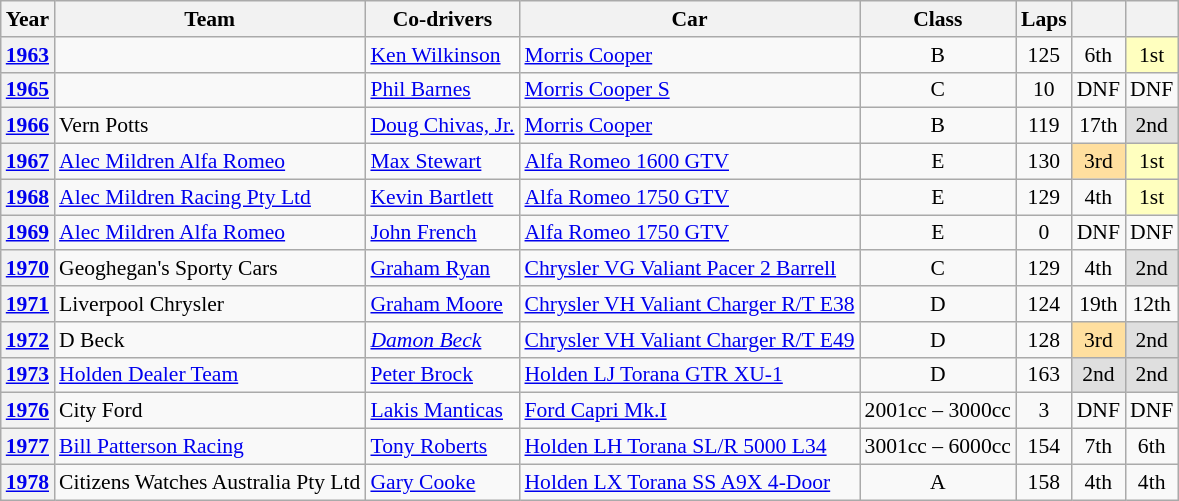<table class="wikitable" style="font-size:90%">
<tr>
<th>Year</th>
<th>Team</th>
<th>Co-drivers</th>
<th>Car</th>
<th>Class</th>
<th>Laps</th>
<th></th>
<th></th>
</tr>
<tr align="center">
<th><a href='#'>1963</a></th>
<td align="left"></td>
<td align="left"> <a href='#'>Ken Wilkinson</a></td>
<td align="left"><a href='#'>Morris Cooper</a></td>
<td>B</td>
<td>125</td>
<td>6th</td>
<td style="background:#ffffbf;">1st</td>
</tr>
<tr align="center">
<th><a href='#'>1965</a></th>
<td align="left"></td>
<td align="left"> <a href='#'>Phil Barnes</a></td>
<td align="left"><a href='#'>Morris Cooper S</a></td>
<td>C</td>
<td>10</td>
<td>DNF</td>
<td>DNF</td>
</tr>
<tr align="center">
<th><a href='#'>1966</a></th>
<td align="left"> Vern Potts</td>
<td align="left"> <a href='#'>Doug Chivas, Jr.</a></td>
<td align="left"><a href='#'>Morris Cooper</a></td>
<td>B</td>
<td>119</td>
<td>17th</td>
<td style="background:#dfdfdf;">2nd</td>
</tr>
<tr align="center">
<th><a href='#'>1967</a></th>
<td align="left"> <a href='#'>Alec Mildren Alfa Romeo</a></td>
<td align="left"> <a href='#'>Max Stewart</a></td>
<td align="left"><a href='#'>Alfa Romeo 1600 GTV</a></td>
<td>E</td>
<td>130</td>
<td style="background:#ffdf9f;">3rd</td>
<td style="background:#ffffbf;">1st</td>
</tr>
<tr align="center">
<th><a href='#'>1968</a></th>
<td align="left"> <a href='#'>Alec Mildren Racing Pty Ltd</a></td>
<td align="left"> <a href='#'>Kevin Bartlett</a></td>
<td align="left"><a href='#'>Alfa Romeo 1750 GTV</a></td>
<td>E</td>
<td>129</td>
<td>4th</td>
<td style="background:#ffffbf;">1st</td>
</tr>
<tr align="center">
<th><a href='#'>1969</a></th>
<td align="left"> <a href='#'>Alec Mildren Alfa Romeo</a></td>
<td align="left"> <a href='#'>John French</a></td>
<td align="left"><a href='#'>Alfa Romeo 1750 GTV</a></td>
<td>E</td>
<td>0</td>
<td>DNF</td>
<td>DNF</td>
</tr>
<tr align="center">
<th><a href='#'>1970</a></th>
<td align="left"> Geoghegan's Sporty Cars</td>
<td align="left"> <a href='#'>Graham Ryan</a></td>
<td align="left"><a href='#'>Chrysler VG Valiant Pacer 2 Barrell</a></td>
<td>C</td>
<td>129</td>
<td>4th</td>
<td style="background:#dfdfdf;">2nd</td>
</tr>
<tr align="center">
<th><a href='#'>1971</a></th>
<td align="left"> Liverpool Chrysler</td>
<td align="left"> <a href='#'>Graham Moore</a></td>
<td align="left"><a href='#'>Chrysler VH Valiant Charger R/T E38</a></td>
<td>D</td>
<td>124</td>
<td>19th</td>
<td>12th</td>
</tr>
<tr align="center">
<th><a href='#'>1972</a></th>
<td align="left"> D Beck</td>
<td align="left"> <em><a href='#'>Damon Beck</a></em></td>
<td align="left"><a href='#'>Chrysler VH Valiant Charger R/T E49</a></td>
<td>D</td>
<td>128</td>
<td style="background:#ffdf9f;">3rd</td>
<td style="background:#dfdfdf;">2nd</td>
</tr>
<tr align="center">
<th><a href='#'>1973</a></th>
<td align="left"> <a href='#'>Holden Dealer Team</a></td>
<td align="left"> <a href='#'>Peter Brock</a></td>
<td align="left"><a href='#'>Holden LJ Torana GTR XU-1</a></td>
<td>D</td>
<td>163</td>
<td style="background:#dfdfdf;">2nd</td>
<td style="background:#dfdfdf;">2nd</td>
</tr>
<tr align="center">
<th><a href='#'>1976</a></th>
<td align="left"> City Ford</td>
<td align="left"> <a href='#'>Lakis Manticas</a></td>
<td align="left"><a href='#'>Ford Capri Mk.I</a></td>
<td>2001cc – 3000cc</td>
<td>3</td>
<td>DNF</td>
<td>DNF</td>
</tr>
<tr align="center">
<th><a href='#'>1977</a></th>
<td align="left"> <a href='#'>Bill Patterson Racing</a></td>
<td align="left"> <a href='#'>Tony Roberts</a></td>
<td align="left"><a href='#'>Holden LH Torana SL/R 5000 L34</a></td>
<td>3001cc – 6000cc</td>
<td>154</td>
<td>7th</td>
<td>6th</td>
</tr>
<tr align="center">
<th><a href='#'>1978</a></th>
<td align="left"> Citizens Watches Australia Pty Ltd</td>
<td align="left"> <a href='#'>Gary Cooke</a></td>
<td align="left"><a href='#'>Holden LX Torana SS A9X 4-Door</a></td>
<td>A</td>
<td>158</td>
<td>4th</td>
<td>4th</td>
</tr>
</table>
